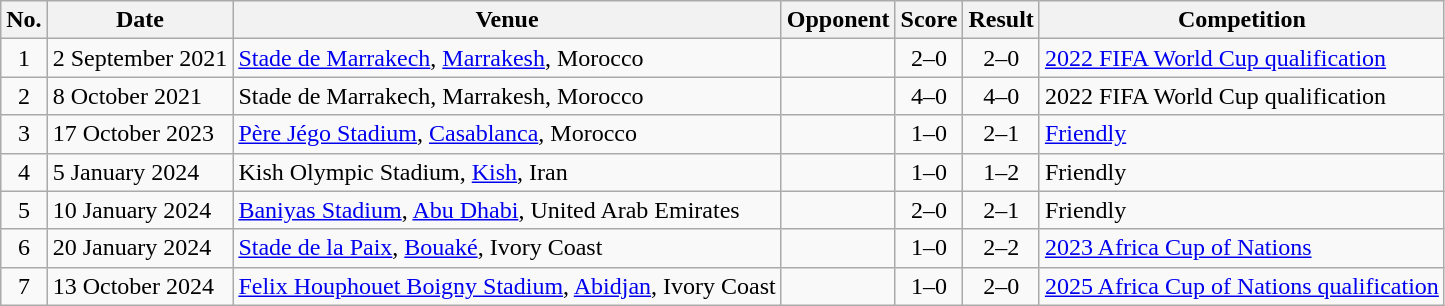<table class="wikitable sortable">
<tr>
<th scope="col">No.</th>
<th scope="col">Date</th>
<th scope="col">Venue</th>
<th scope="col">Opponent</th>
<th scope="col">Score</th>
<th scope="col">Result</th>
<th scope="col">Competition</th>
</tr>
<tr>
<td align="center">1</td>
<td>2 September 2021</td>
<td><a href='#'>Stade de Marrakech</a>, <a href='#'>Marrakesh</a>, Morocco</td>
<td></td>
<td align="center">2–0</td>
<td align="center">2–0</td>
<td><a href='#'>2022 FIFA World Cup qualification</a></td>
</tr>
<tr>
<td align="center">2</td>
<td>8 October 2021</td>
<td>Stade de Marrakech, Marrakesh, Morocco</td>
<td></td>
<td align="center">4–0</td>
<td align="center">4–0</td>
<td>2022 FIFA World Cup qualification</td>
</tr>
<tr>
<td align="center">3</td>
<td>17 October 2023</td>
<td><a href='#'>Père Jégo Stadium</a>, <a href='#'>Casablanca</a>, Morocco</td>
<td></td>
<td align="center">1–0</td>
<td align="center">2–1</td>
<td><a href='#'>Friendly</a></td>
</tr>
<tr>
<td align="center">4</td>
<td>5 January 2024</td>
<td>Kish Olympic Stadium, <a href='#'>Kish</a>, Iran</td>
<td></td>
<td align="center">1–0</td>
<td align="center">1–2</td>
<td>Friendly</td>
</tr>
<tr>
<td align="center">5</td>
<td>10 January 2024</td>
<td><a href='#'>Baniyas Stadium</a>, <a href='#'>Abu Dhabi</a>, United Arab Emirates</td>
<td></td>
<td align="center">2–0</td>
<td align="center">2–1</td>
<td>Friendly</td>
</tr>
<tr>
<td align="center">6</td>
<td>20 January 2024</td>
<td><a href='#'>Stade de la Paix</a>, <a href='#'>Bouaké</a>, Ivory Coast</td>
<td></td>
<td align="center">1–0</td>
<td align="center">2–2</td>
<td><a href='#'>2023 Africa Cup of Nations</a></td>
</tr>
<tr>
<td align="center">7</td>
<td>13 October 2024</td>
<td><a href='#'>Felix Houphouet Boigny Stadium</a>, <a href='#'>Abidjan</a>, Ivory Coast</td>
<td></td>
<td align="center">1–0</td>
<td align="center">2–0</td>
<td><a href='#'>2025 Africa Cup of Nations qualification</a></td>
</tr>
</table>
